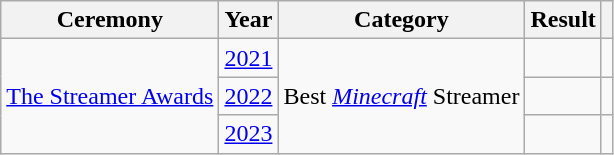<table class="wikitable" style="text-align:center;">
<tr>
<th>Ceremony</th>
<th>Year</th>
<th>Category</th>
<th>Result</th>
<th></th>
</tr>
<tr>
<td rowspan="3"><a href='#'>The Streamer Awards</a></td>
<td><a href='#'>2021</a></td>
<td rowspan="3">Best <em><a href='#'>Minecraft</a></em> Streamer</td>
<td></td>
<td></td>
</tr>
<tr>
<td><a href='#'>2022</a></td>
<td></td>
<td></td>
</tr>
<tr>
<td><a href='#'>2023</a></td>
<td></td>
<td></td>
</tr>
</table>
